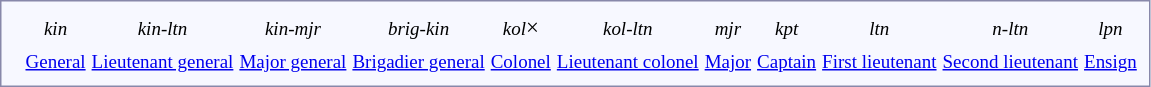<table style="border:1px solid #8888aa; background-color:#f7f8ff; padding:5px; font-size:95%; margin: 0px 12px 12px 0px;">
<tr style="text-align:center;">
<td></td>
<td colspan=2></td>
<td colspan=2><em><small>kin</small></em></td>
<td colspan=2><em><small>kin-ltn</small></em></td>
<td colspan=2><em><small>kin-mjr</small></em></td>
<td colspan=2><em><small>brig-kin</small></em></td>
<td colspan=2><em><small>kol</small></em>×</td>
<td colspan=2><em><small>kol-ltn</small></em></td>
<td colspan=2><em><small>mjr</small></em></td>
<td colspan=2><em><small>kpt</small></em></td>
<td colspan=2><em><small>ltn</small></em></td>
<td colspan=2><em><small>n-ltn</small></em></td>
<td colspan=2><em><small>lpn</small></em></td>
</tr>
<tr style="text-align:center;">
<td></td>
<td colspan=2></td>
<td colspan=2><small><a href='#'>General</a></small></td>
<td colspan=2><small><a href='#'>Lieutenant general</a></small></td>
<td colspan=2><small><a href='#'>Major general</a></small></td>
<td colspan=2><small><a href='#'>Brigadier general</a></small></td>
<td colspan=2><small><a href='#'>Colonel</a></small></td>
<td colspan=2><small><a href='#'>Lieutenant colonel</a></small></td>
<td colspan=2><small><a href='#'>Major</a></small></td>
<td colspan=2><small><a href='#'>Captain</a></small></td>
<td colspan=2><small><a href='#'>First lieutenant</a></small></td>
<td colspan=2><small><a href='#'>Second lieutenant</a></small></td>
<td colspan=2><small><a href='#'>Ensign</a></small></td>
</tr>
</table>
